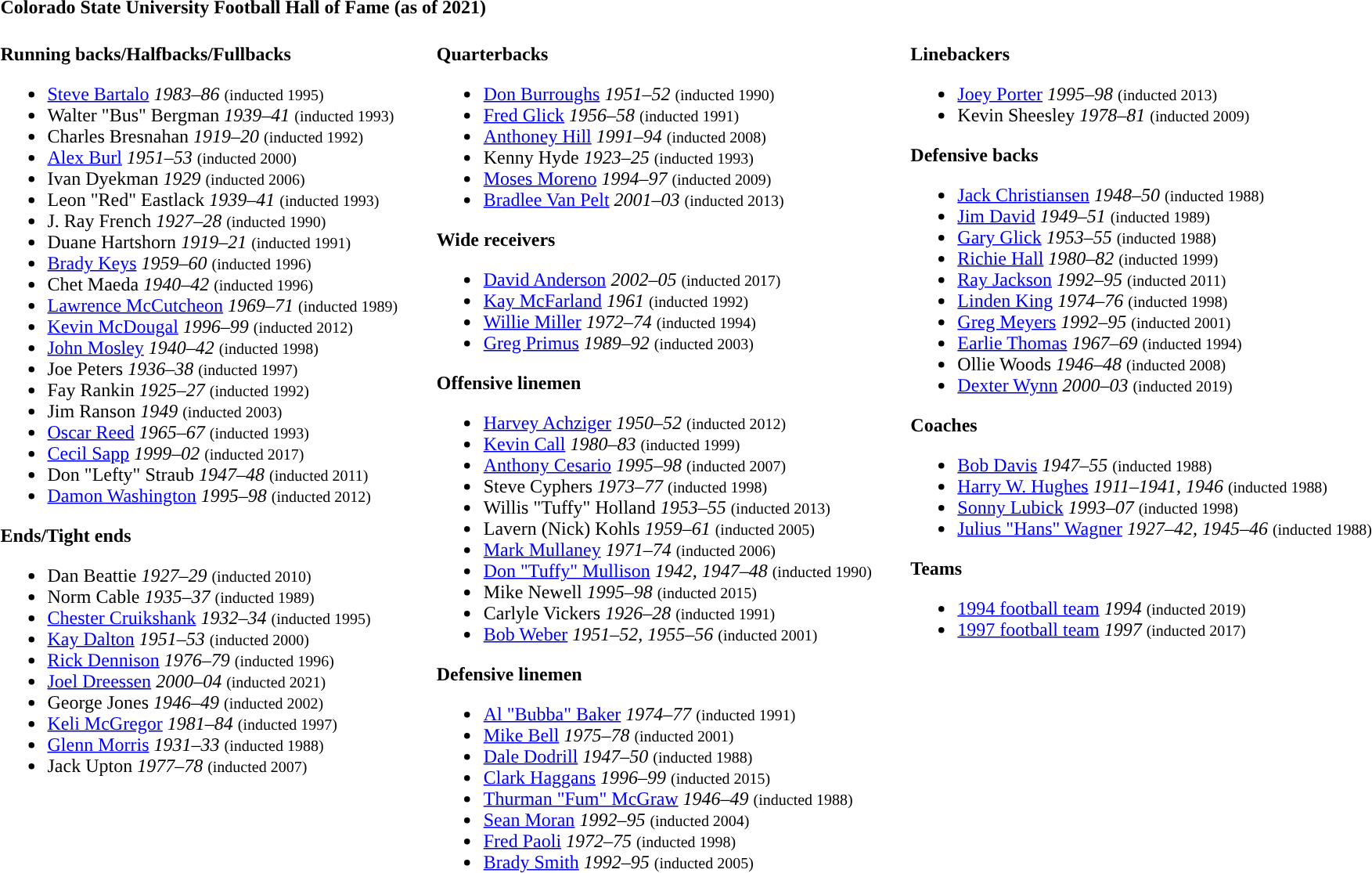<table class="toccolours" style="text-align: left;">
<tr>
<td colspan=11><strong>Colorado State University Football Hall of Fame (as of 2021)</strong></td>
</tr>
<tr>
<td valign="top"><br><strong>Running backs/Halfbacks/Fullbacks</strong><ul><li><a href='#'>Steve Bartalo</a> <em>1983–86</em> <small>(inducted 1995)</small></li><li>Walter "Bus" Bergman <em>1939–41</em> <small>(inducted 1993)</small></li><li>Charles Bresnahan <em>1919–20</em> <small>(inducted 1992)</small></li><li><a href='#'>Alex Burl</a> <em>1951–53</em> <small>(inducted 2000)</small></li><li>Ivan Dyekman <em>1929</em> <small>(inducted 2006)</small></li><li>Leon "Red" Eastlack <em>1939–41</em> <small>(inducted 1993)</small></li><li>J. Ray French <em>1927–28</em> <small>(inducted 1990)</small></li><li>Duane Hartshorn <em>1919–21</em> <small>(inducted 1991)</small></li><li><a href='#'>Brady Keys</a> <em>1959–60</em> <small>(inducted 1996)</small></li><li>Chet Maeda <em>1940–42</em> <small>(inducted 1996)</small></li><li><a href='#'>Lawrence McCutcheon</a> <em>1969–71</em> <small>(inducted 1989)</small></li><li><a href='#'>Kevin McDougal</a> <em>1996–99</em> <small>(inducted 2012)</small></li><li><a href='#'>John Mosley</a> <em>1940–42</em> <small>(inducted 1998)</small></li><li>Joe Peters <em>1936–38</em> <small>(inducted 1997)</small></li><li>Fay Rankin <em>1925–27</em> <small>(inducted 1992)</small></li><li>Jim Ranson <em>1949</em> <small>(inducted 2003)</small></li><li><a href='#'>Oscar Reed</a> <em>1965–67</em> <small>(inducted 1993)</small></li><li><a href='#'>Cecil Sapp</a> <em>1999–02</em> <small>(inducted 2017)</small></li><li>Don "Lefty" Straub <em>1947–48</em> <small>(inducted 2011)</small></li><li><a href='#'>Damon Washington</a> <em>1995–98</em> <small>(inducted 2012)</small></li></ul><strong>Ends/Tight ends</strong><ul><li>Dan Beattie <em>1927–29</em> <small>(inducted 2010)</small></li><li>Norm Cable <em>1935–37</em> <small>(inducted 1989)</small></li><li><a href='#'>Chester Cruikshank</a> <em>1932–34</em> <small>(inducted 1995)</small></li><li><a href='#'>Kay Dalton</a> <em>1951–53</em> <small>(inducted 2000)</small></li><li><a href='#'>Rick Dennison</a> <em>1976–79</em> <small>(inducted 1996)</small></li><li><a href='#'>Joel Dreessen</a> <em>2000–04</em> <small>(inducted 2021)</small></li><li>George Jones <em>1946–49</em> <small>(inducted 2002)</small></li><li><a href='#'>Keli McGregor</a> <em>1981–84</em> <small>(inducted 1997)</small></li><li><a href='#'>Glenn Morris</a> <em>1931–33</em> <small>(inducted 1988)</small></li><li>Jack Upton <em>1977–78</em> <small>(inducted 2007)</small></li></ul></td>
<td width="25"> </td>
<td valign="top"><br><strong>Quarterbacks</strong><ul><li><a href='#'>Don Burroughs</a> <em>1951–52</em> <small>(inducted 1990)</small></li><li><a href='#'>Fred Glick</a> <em>1956–58</em> <small>(inducted 1991)</small></li><li><a href='#'>Anthoney Hill</a> <em>1991–94</em> <small>(inducted 2008)</small></li><li>Kenny Hyde <em>1923–25</em> <small>(inducted 1993)</small></li><li><a href='#'>Moses Moreno</a> <em>1994–97</em> <small>(inducted 2009)</small></li><li><a href='#'>Bradlee Van Pelt</a> <em>2001–03</em> <small>(inducted 2013)</small></li></ul><strong>Wide receivers</strong><ul><li><a href='#'>David Anderson</a> <em>2002–05</em> <small>(inducted 2017)</small></li><li><a href='#'>Kay McFarland</a> <em>1961</em> <small>(inducted 1992)</small></li><li><a href='#'>Willie Miller</a> <em>1972–74</em> <small>(inducted 1994)</small></li><li><a href='#'>Greg Primus</a> <em>1989–92</em> <small>(inducted 2003)</small></li></ul><strong>Offensive linemen</strong><ul><li><a href='#'>Harvey Achziger</a> <em>1950–52</em> <small>(inducted 2012)</small></li><li><a href='#'>Kevin Call</a> <em>1980–83</em> <small>(inducted 1999)</small></li><li><a href='#'>Anthony Cesario</a> <em>1995–98</em> <small>(inducted 2007)</small></li><li>Steve Cyphers <em>1973–77</em> <small>(inducted 1998)</small></li><li>Willis "Tuffy" Holland <em>1953–55</em> <small>(inducted 2013)</small></li><li>Lavern (Nick) Kohls <em>1959–61</em> <small>(inducted 2005)</small></li><li><a href='#'>Mark Mullaney</a> <em>1971–74</em> <small>(inducted 2006)</small></li><li><a href='#'>Don "Tuffy" Mullison</a> <em>1942, 1947–48</em> <small>(inducted 1990)</small></li><li>Mike Newell <em>1995–98</em> <small>(inducted 2015)</small></li><li>Carlyle Vickers <em>1926–28</em> <small>(inducted 1991)</small></li><li><a href='#'>Bob Weber</a> <em>1951–52, 1955–56</em> <small>(inducted 2001)</small></li></ul><strong>Defensive linemen</strong><ul><li><a href='#'>Al "Bubba" Baker</a> <em>1974–77</em> <small>(inducted 1991)</small></li><li><a href='#'>Mike Bell</a> <em>1975–78</em> <small>(inducted 2001)</small></li><li><a href='#'>Dale Dodrill</a> <em>1947–50</em> <small>(inducted 1988)</small></li><li><a href='#'>Clark Haggans</a> <em>1996–99</em> <small>(inducted 2015)</small></li><li><a href='#'>Thurman "Fum" McGraw</a> <em>1946–49</em> <small>(inducted 1988)</small></li><li><a href='#'>Sean Moran</a> <em>1992–95</em> <small>(inducted 2004)</small></li><li><a href='#'>Fred Paoli</a> <em>1972–75</em> <small>(inducted 1998)</small></li><li><a href='#'>Brady Smith</a> <em>1992–95</em> <small>(inducted 2005)</small></li></ul></td>
<td width="25"> </td>
<td valign="top"><br><strong>Linebackers</strong><ul><li><a href='#'>Joey Porter</a> <em>1995–98</em> <small>(inducted 2013)</small></li><li>Kevin Sheesley <em>1978–81</em> <small>(inducted 2009)</small></li></ul><strong>Defensive backs</strong><ul><li><a href='#'>Jack Christiansen</a> <em>1948–50</em> <small>(inducted 1988)</small></li><li><a href='#'>Jim David</a> <em>1949–51</em> <small>(inducted 1989)</small></li><li><a href='#'>Gary Glick</a> <em>1953–55</em> <small>(inducted 1988)</small></li><li><a href='#'>Richie Hall</a> <em>1980–82</em> <small>(inducted 1999)</small></li><li><a href='#'>Ray Jackson</a> <em>1992–95</em> <small>(inducted 2011)</small></li><li><a href='#'>Linden King</a> <em>1974–76</em> <small>(inducted 1998)</small></li><li><a href='#'>Greg Meyers</a> <em>1992–95</em> <small>(inducted 2001)</small></li><li><a href='#'>Earlie Thomas</a> <em>1967–69</em> <small>(inducted 1994)</small></li><li>Ollie Woods <em>1946–48</em> <small>(inducted 2008)</small></li><li><a href='#'>Dexter Wynn</a> <em>2000–03</em> <small>(inducted 2019)</small></li></ul><strong>Coaches</strong><ul><li><a href='#'>Bob Davis</a> <em>1947–55</em> <small>(inducted 1988)</small></li><li><a href='#'>Harry W. Hughes</a> <em>1911–1941, 1946</em> <small>(inducted 1988)</small></li><li><a href='#'>Sonny Lubick</a> <em>1993–07</em> <small>(inducted 1998)</small></li><li><a href='#'>Julius "Hans" Wagner</a> <em>1927–42, 1945–46</em> <small>(inducted 1988)</small></li></ul><strong>Teams</strong><ul><li><a href='#'>1994 football team</a> <em>1994</em> <small>(inducted 2019)</small></li><li><a href='#'>1997 football team</a> <em>1997</em> <small>(inducted 2017)</small></li></ul></td>
</tr>
</table>
